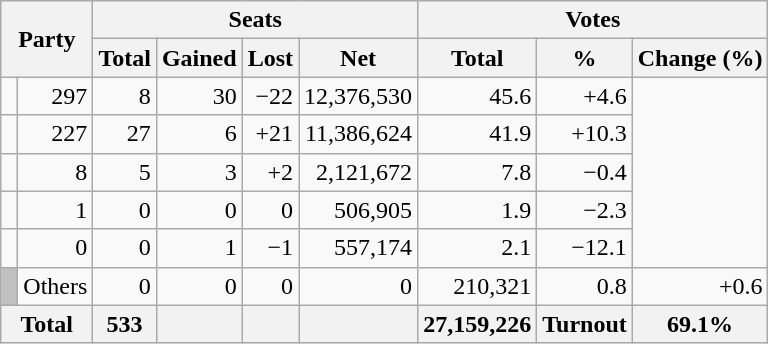<table class="wikitable" style="text-align:right;">
<tr>
<th colspan="2" rowspan="2">Party</th>
<th colspan="4">Seats</th>
<th colspan="3">Votes</th>
</tr>
<tr>
<th>Total</th>
<th>Gained</th>
<th>Lost</th>
<th>Net</th>
<th>Total</th>
<th>%</th>
<th>Change (%)</th>
</tr>
<tr>
<td></td>
<td>297</td>
<td>8</td>
<td>30</td>
<td>−22</td>
<td>12,376,530</td>
<td>45.6</td>
<td>+4.6</td>
</tr>
<tr>
<td></td>
<td>227</td>
<td>27</td>
<td>6</td>
<td>+21</td>
<td>11,386,624</td>
<td>41.9</td>
<td>+10.3</td>
</tr>
<tr>
<td></td>
<td>8</td>
<td>5</td>
<td>3</td>
<td>+2</td>
<td>2,121,672</td>
<td>7.8</td>
<td>−0.4</td>
</tr>
<tr>
<td></td>
<td>1</td>
<td>0</td>
<td>0</td>
<td>0</td>
<td>506,905</td>
<td>1.9</td>
<td>−2.3</td>
</tr>
<tr>
<td></td>
<td>0</td>
<td>0</td>
<td>1</td>
<td>−1</td>
<td>557,174</td>
<td>2.1</td>
<td>−12.1</td>
</tr>
<tr>
<td style="background:silver;"> </td>
<td align=left>Others</td>
<td>0</td>
<td>0</td>
<td>0</td>
<td>0</td>
<td>210,321</td>
<td>0.8</td>
<td>+0.6</td>
</tr>
<tr>
<th colspan="2"><strong>Total</strong></th>
<th>533</th>
<th></th>
<th></th>
<th></th>
<th>27,159,226</th>
<th>Turnout</th>
<th>69.1%</th>
</tr>
</table>
